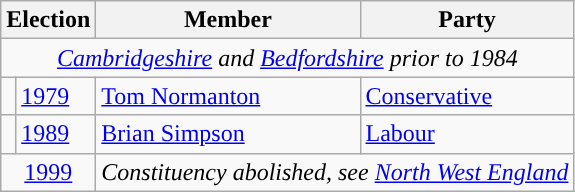<table class="wikitable">
<tr>
<th colspan="2">Election</th>
<th>Member</th>
<th>Party</th>
</tr>
<tr>
<td colspan="4" align="center"><em><a href='#'>Cambridgeshire</a> and <a href='#'>Bedfordshire</a> prior to 1984</em></td>
</tr>
<tr>
<td style="background-color: "></td>
<td><a href='#'>1979</a></td>
<td><a href='#'>Tom Normanton</a></td>
<td><a href='#'>Conservative</a></td>
</tr>
<tr>
<td style="background-color: "></td>
<td><a href='#'>1989</a></td>
<td><a href='#'>Brian Simpson</a></td>
<td><a href='#'>Labour</a></td>
</tr>
<tr>
<td colspan="2" align="center"><a href='#'>1999</a></td>
<td colspan="2"><em>Constituency abolished, see <a href='#'>North West England</a></em></td>
</tr>
</table>
